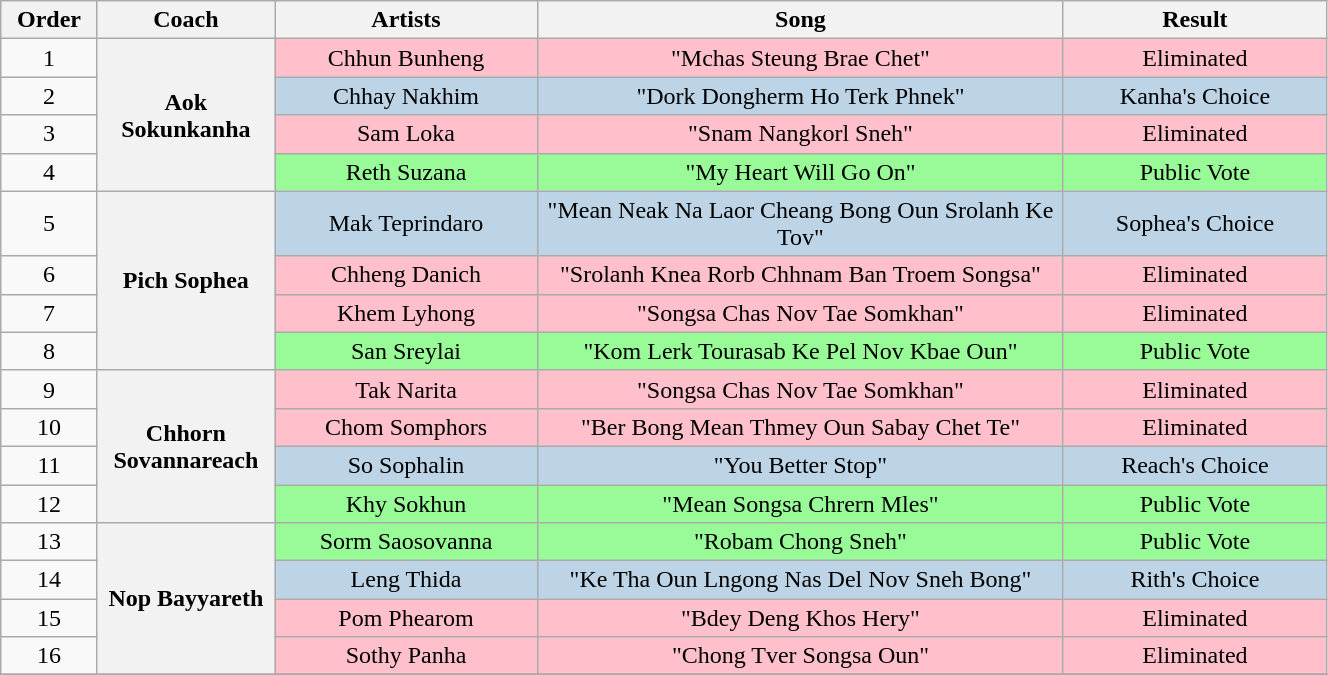<table class="wikitable" style="text-align:center; width:70%;">
<tr>
<th width="05%">Order</th>
<th width="05%">Coach</th>
<th width="15%">Artists</th>
<th width="30%">Song</th>
<th width="15%">Result</th>
</tr>
<tr>
<td>1</td>
<th rowspan=4>Aok Sokunkanha</th>
<td style="background:pink">Chhun Bunheng</td>
<td style="background:pink">"Mchas Steung Brae Chet"</td>
<td style="background:pink">Eliminated</td>
</tr>
<tr>
<td>2</td>
<td style="background:#BCD4E6">Chhay Nakhim</td>
<td style="background:#BCD4E6">"Dork Dongherm Ho Terk Phnek"</td>
<td style="background:#BCD4E6">Kanha's Choice</td>
</tr>
<tr>
<td>3</td>
<td style="background:pink">Sam Loka</td>
<td style="background:pink">"Snam Nangkorl Sneh"</td>
<td style="background:pink">Eliminated</td>
</tr>
<tr>
<td>4</td>
<td style="background:palegreen">Reth Suzana</td>
<td style="background:palegreen">"My Heart Will Go On"</td>
<td style="background:palegreen">Public Vote</td>
</tr>
<tr>
<td>5</td>
<th rowspan=4>Pich Sophea</th>
<td style="background:#BCD4E6">Mak Teprindaro</td>
<td style="background:#BCD4E6">"Mean Neak Na Laor Cheang Bong Oun Srolanh Ke Tov"</td>
<td style="background:#BCD4E6">Sophea's Choice</td>
</tr>
<tr>
<td>6</td>
<td style="background:pink">Chheng Danich</td>
<td style="background:pink">"Srolanh Knea Rorb Chhnam Ban Troem Songsa"</td>
<td style="background:pink">Eliminated</td>
</tr>
<tr>
<td>7</td>
<td style="background:pink">Khem Lyhong</td>
<td style="background:pink">"Songsa Chas Nov Tae Somkhan"</td>
<td style="background:pink">Eliminated</td>
</tr>
<tr>
<td>8</td>
<td style="background:palegreen">San Sreylai</td>
<td style="background:palegreen">"Kom Lerk Tourasab Ke Pel Nov Kbae Oun"</td>
<td style="background:palegreen">Public Vote</td>
</tr>
<tr>
<td>9</td>
<th rowspan=4>Chhorn Sovannareach</th>
<td style="background:pink">Tak Narita</td>
<td style="background:pink">"Songsa Chas Nov Tae Somkhan"</td>
<td style="background:pink">Eliminated</td>
</tr>
<tr>
<td>10</td>
<td style="background:pink">Chom Somphors</td>
<td style="background:pink">"Ber Bong Mean Thmey Oun Sabay Chet Te"</td>
<td style="background:pink">Eliminated</td>
</tr>
<tr>
<td>11</td>
<td style="background:#BCD4E6">So Sophalin</td>
<td style="background:#BCD4E6">"You Better Stop"</td>
<td style="background:#BCD4E6">Reach's Choice</td>
</tr>
<tr>
<td>12</td>
<td style="background:palegreen">Khy Sokhun</td>
<td style="background:palegreen">"Mean Songsa Chrern Mles"</td>
<td style="background:palegreen">Public Vote</td>
</tr>
<tr>
<td>13</td>
<th rowspan=4>Nop Bayyareth</th>
<td style="background:palegreen">Sorm Saosovanna</td>
<td style="background:palegreen">"Robam Chong Sneh"</td>
<td style="background:palegreen">Public Vote</td>
</tr>
<tr>
<td>14</td>
<td style="background:#BCD4E6">Leng Thida</td>
<td style="background:#BCD4E6">"Ke Tha Oun Lngong Nas Del Nov Sneh Bong"</td>
<td style="background:#BCD4E6">Rith's Choice</td>
</tr>
<tr>
<td>15</td>
<td style="background:pink">Pom Phearom</td>
<td style="background:pink">"Bdey Deng Khos Hery"</td>
<td style="background:pink">Eliminated</td>
</tr>
<tr>
<td>16</td>
<td style="background:pink">Sothy Panha</td>
<td style="background:pink">"Chong Tver Songsa Oun"</td>
<td style="background:pink">Eliminated</td>
</tr>
<tr>
</tr>
</table>
